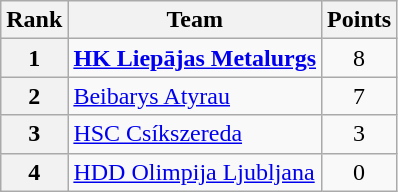<table class="wikitable" style="text-align: center;">
<tr>
<th>Rank</th>
<th>Team</th>
<th>Points</th>
</tr>
<tr>
<th>1</th>
<td style="text-align: left;"> <strong><a href='#'>HK Liepājas Metalurgs</a></strong></td>
<td>8</td>
</tr>
<tr>
<th>2</th>
<td style="text-align: left;"> <a href='#'>Beibarys Atyrau</a></td>
<td>7</td>
</tr>
<tr>
<th>3</th>
<td style="text-align: left;"> <a href='#'>HSC Csíkszereda</a></td>
<td>3</td>
</tr>
<tr>
<th>4</th>
<td style="text-align: left;"> <a href='#'>HDD Olimpija Ljubljana</a></td>
<td>0</td>
</tr>
</table>
